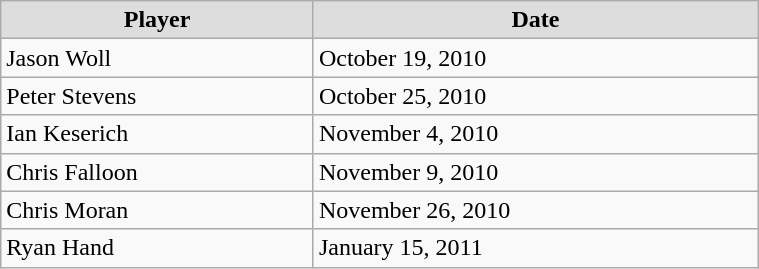<table class="wikitable" style="width:40%;">
<tr style="text-align:center; background:#ddd;">
<td><strong>Player</strong></td>
<td><strong>Date</strong></td>
</tr>
<tr>
<td>Jason Woll</td>
<td>October 19, 2010</td>
</tr>
<tr>
<td>Peter Stevens</td>
<td>October 25, 2010</td>
</tr>
<tr>
<td>Ian Keserich</td>
<td>November 4, 2010</td>
</tr>
<tr>
<td>Chris Falloon</td>
<td>November 9, 2010</td>
</tr>
<tr>
<td>Chris Moran</td>
<td>November 26, 2010</td>
</tr>
<tr>
<td>Ryan Hand</td>
<td>January 15, 2011</td>
</tr>
</table>
